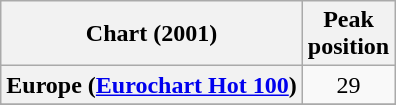<table class="wikitable sortable plainrowheaders" style="text-align:center">
<tr>
<th>Chart (2001)</th>
<th>Peak<br>position</th>
</tr>
<tr>
<th scope="row">Europe (<a href='#'>Eurochart Hot 100</a>)</th>
<td>29</td>
</tr>
<tr>
</tr>
<tr>
</tr>
<tr>
</tr>
<tr>
</tr>
</table>
